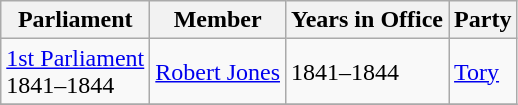<table class="wikitable">
<tr>
<th>Parliament</th>
<th>Member</th>
<th>Years in Office</th>
<th>Party</th>
</tr>
<tr>
<td><a href='#'>1st Parliament</a><br>1841–1844</td>
<td><a href='#'>Robert Jones</a></td>
<td>1841–1844</td>
<td><a href='#'>Tory</a></td>
</tr>
<tr>
</tr>
</table>
